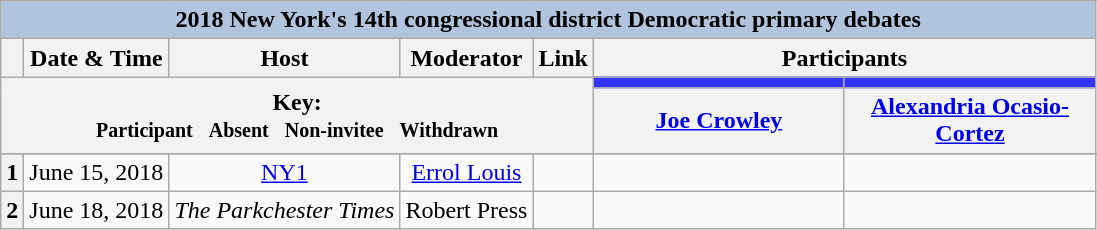<table class="wikitable">
<tr>
<th style="background:#B0C4DE" colspan="16">2018 New York's 14th congressional district Democratic primary debates</th>
</tr>
<tr>
<th style="white-space:nowrap;"> </th>
<th>Date & Time</th>
<th>Host</th>
<th>Moderator</th>
<th>Link</th>
<th scope="col" colspan="10">Participants</th>
</tr>
<tr>
<th colspan="5" rowspan="2">Key:<br> <small>Participant  </small>  <small>Absent  </small>  <small>Non-invitee  </small>  <small>Withdrawn</small></th>
<th scope="col" style="width:10em; background: #3333FF;"></th>
<th scope="col" style="width:10em; background: #3333FF;"></th>
</tr>
<tr>
<th><a href='#'>Joe Crowley</a></th>
<th><a href='#'>Alexandria Ocasio-Cortez</a></th>
</tr>
<tr>
</tr>
<tr>
<th> 1</th>
<td style="white-space:nowrap;text-align:center;">June 15, 2018</td>
<td style="white-space:nowrap;text-align:center;"><a href='#'>NY1</a></td>
<td style="white-space:nowrap;text-align:center;"><a href='#'>Errol Louis</a></td>
<td style="white-space:nowrap;"></td>
<td></td>
<td></td>
</tr>
<tr>
<th> 2</th>
<td style="white-space:nowrap;text-align:center;">June 18, 2018</td>
<td style="white-space:nowrap;text-align:center;"><em>The Parkchester Times</em></td>
<td style="white-space:nowrap;text-align:center;">Robert Press</td>
<td style="white-space:nowrap;"></td>
<td></td>
<td></td>
</tr>
</table>
